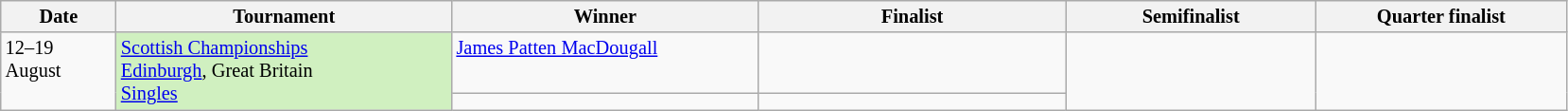<table class="wikitable" style="font-size:85%;">
<tr>
<th width="75">Date</th>
<th width="230">Tournament</th>
<th width="210">Winner</th>
<th width="210">Finalist</th>
<th width="170">Semifinalist</th>
<th width="170">Quarter finalist</th>
</tr>
<tr valign=top>
<td rowspan=2>12–19 August</td>
<td style="background:#d0f0c0" rowspan=2><a href='#'>Scottish Championships</a><br> <a href='#'>Edinburgh</a>, Great Britain<br><a href='#'>Singles</a></td>
<td> <a href='#'>James Patten MacDougall</a></td>
<td></td>
<td rowspan=2></td>
<td rowspan=2></td>
</tr>
<tr valign=top>
<td></td>
<td></td>
</tr>
</table>
